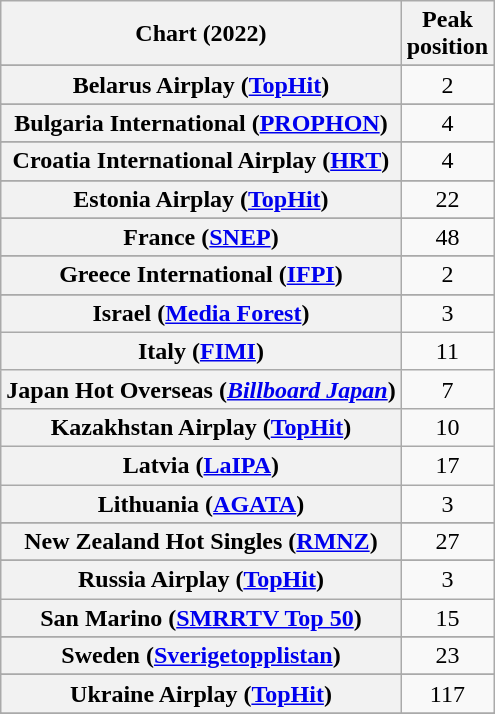<table class="wikitable sortable plainrowheaders" style="text-align:center">
<tr>
<th scope="col">Chart (2022)</th>
<th scope="col">Peak<br>position</th>
</tr>
<tr>
</tr>
<tr>
<th scope="row">Belarus Airplay (<a href='#'>TopHit</a>)</th>
<td>2</td>
</tr>
<tr>
</tr>
<tr>
</tr>
<tr>
<th scope="row">Bulgaria International (<a href='#'>PROPHON</a>)</th>
<td>4</td>
</tr>
<tr>
</tr>
<tr>
</tr>
<tr>
</tr>
<tr>
<th scope="row">Croatia International Airplay (<a href='#'>HRT</a>)</th>
<td>4</td>
</tr>
<tr>
</tr>
<tr>
</tr>
<tr>
<th scope="row">Estonia Airplay (<a href='#'>TopHit</a>)</th>
<td>22</td>
</tr>
<tr>
</tr>
<tr>
<th scope="row">France (<a href='#'>SNEP</a>)</th>
<td>48</td>
</tr>
<tr>
</tr>
<tr>
</tr>
<tr>
<th scope="row">Greece International (<a href='#'>IFPI</a>)</th>
<td>2</td>
</tr>
<tr>
</tr>
<tr>
</tr>
<tr>
</tr>
<tr>
<th scope="row">Israel (<a href='#'>Media Forest</a>)</th>
<td>3</td>
</tr>
<tr>
<th scope="row">Italy (<a href='#'>FIMI</a>)</th>
<td>11</td>
</tr>
<tr>
<th scope="row">Japan Hot Overseas (<em><a href='#'>Billboard Japan</a></em>)</th>
<td>7</td>
</tr>
<tr>
<th scope="row">Kazakhstan Airplay (<a href='#'>TopHit</a>)</th>
<td>10</td>
</tr>
<tr>
<th scope="row">Latvia (<a href='#'>LaIPA</a>)</th>
<td>17</td>
</tr>
<tr>
<th scope="row">Lithuania (<a href='#'>AGATA</a>)</th>
<td>3</td>
</tr>
<tr>
</tr>
<tr>
</tr>
<tr>
<th scope="row">New Zealand Hot Singles (<a href='#'>RMNZ</a>)</th>
<td>27</td>
</tr>
<tr>
</tr>
<tr>
</tr>
<tr>
<th scope="row">Russia Airplay (<a href='#'>TopHit</a>)</th>
<td>3</td>
</tr>
<tr>
<th scope="row">San Marino (<a href='#'>SMRRTV Top 50</a>)</th>
<td>15</td>
</tr>
<tr>
</tr>
<tr>
</tr>
<tr>
<th scope="row">Sweden (<a href='#'>Sverigetopplistan</a>)</th>
<td>23</td>
</tr>
<tr>
</tr>
<tr>
<th scope="row">Ukraine Airplay (<a href='#'>TopHit</a>)</th>
<td>117</td>
</tr>
<tr>
</tr>
<tr>
</tr>
<tr>
</tr>
<tr>
</tr>
</table>
